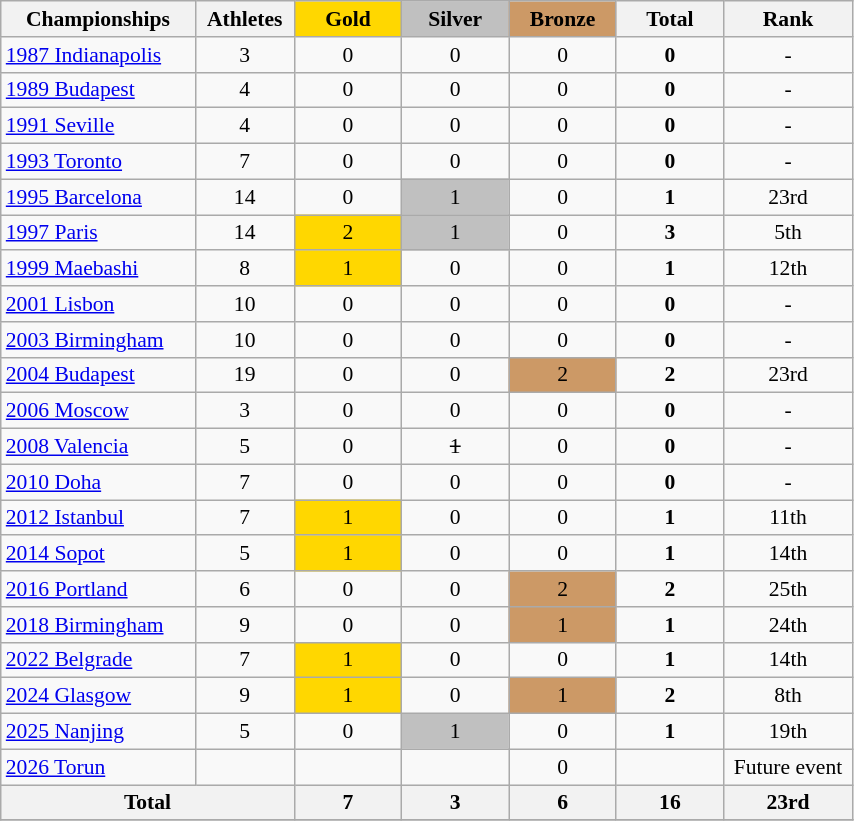<table class="wikitable" width=45% style="font-size:90%; text-align:center;">
<tr>
<th>Championships</th>
<th>Athletes</th>
<td style="background:gold; width:4.5em; font-weight:bold;">Gold</td>
<td style="background:silver; width:4.5em; font-weight:bold;">Silver</td>
<td style="background:#cc9966; width:4.5em; font-weight:bold;">Bronze</td>
<th style="width:4.5em; font-weight:bold;">Total</th>
<th style="width:5.5em; font-weight:bold;">Rank</th>
</tr>
<tr>
<td align=left><a href='#'>1987 Indianapolis</a></td>
<td>3</td>
<td>0</td>
<td>0</td>
<td>0</td>
<td><strong>0</strong></td>
<td>-</td>
</tr>
<tr>
<td align=left><a href='#'>1989 Budapest</a></td>
<td>4</td>
<td>0</td>
<td>0</td>
<td>0</td>
<td><strong>0</strong></td>
<td>-</td>
</tr>
<tr>
<td align=left><a href='#'>1991 Seville</a></td>
<td>4</td>
<td>0</td>
<td>0</td>
<td>0</td>
<td><strong>0</strong></td>
<td>-</td>
</tr>
<tr>
<td align=left><a href='#'>1993 Toronto</a></td>
<td>7</td>
<td>0</td>
<td>0</td>
<td>0</td>
<td><strong>0</strong></td>
<td>-</td>
</tr>
<tr>
<td align=left><a href='#'>1995 Barcelona</a></td>
<td>14</td>
<td>0</td>
<td style="background:silver;">1</td>
<td>0</td>
<td><strong>1</strong></td>
<td>23rd</td>
</tr>
<tr>
<td align=left><a href='#'>1997 Paris</a></td>
<td>14</td>
<td style="background:gold;">2</td>
<td style="background:silver;">1</td>
<td>0</td>
<td><strong>3</strong></td>
<td>5th</td>
</tr>
<tr>
<td align=left><a href='#'>1999 Maebashi</a></td>
<td>8</td>
<td style="background:gold;">1</td>
<td>0</td>
<td>0</td>
<td><strong>1</strong></td>
<td>12th</td>
</tr>
<tr>
<td align=left><a href='#'>2001 Lisbon</a></td>
<td>10</td>
<td>0</td>
<td>0</td>
<td>0</td>
<td><strong>0</strong></td>
<td>-</td>
</tr>
<tr>
<td align=left><a href='#'>2003 Birmingham</a></td>
<td>10</td>
<td>0</td>
<td>0</td>
<td>0</td>
<td><strong>0</strong></td>
<td>-</td>
</tr>
<tr>
<td align=left><a href='#'>2004 Budapest</a></td>
<td>19</td>
<td>0</td>
<td>0</td>
<td style="background:#cc9966;">2</td>
<td><strong>2</strong></td>
<td>23rd</td>
</tr>
<tr>
<td align=left><a href='#'>2006 Moscow</a></td>
<td>3</td>
<td>0</td>
<td>0</td>
<td>0</td>
<td><strong>0</strong></td>
<td>-</td>
</tr>
<tr>
<td align=left><a href='#'>2008 Valencia</a></td>
<td>5</td>
<td>0</td>
<td><s>1</s></td>
<td>0</td>
<td><strong>0</strong></td>
<td>-</td>
</tr>
<tr>
<td align=left><a href='#'>2010 Doha</a></td>
<td>7</td>
<td>0</td>
<td>0</td>
<td>0</td>
<td><strong>0</strong></td>
<td>-</td>
</tr>
<tr>
<td align=left><a href='#'>2012 Istanbul</a></td>
<td>7</td>
<td style="background:gold;">1</td>
<td>0</td>
<td>0</td>
<td><strong>1</strong></td>
<td>11th</td>
</tr>
<tr>
<td align=left><a href='#'>2014 Sopot</a></td>
<td>5</td>
<td style="background:gold;">1</td>
<td>0</td>
<td>0</td>
<td><strong>1</strong></td>
<td>14th</td>
</tr>
<tr>
<td align=left><a href='#'>2016 Portland</a></td>
<td>6</td>
<td>0</td>
<td>0</td>
<td style="background:#cc9966;">2</td>
<td><strong>2</strong></td>
<td>25th</td>
</tr>
<tr>
<td align=left><a href='#'>2018 Birmingham</a></td>
<td>9</td>
<td>0</td>
<td>0</td>
<td style="background:#cc9966;">1</td>
<td><strong>1</strong></td>
<td>24th</td>
</tr>
<tr>
<td align=left><a href='#'>2022 Belgrade</a></td>
<td>7</td>
<td style="background:gold;">1</td>
<td>0</td>
<td>0</td>
<td><strong>1</strong></td>
<td>14th</td>
</tr>
<tr>
<td align=left><a href='#'>2024 Glasgow</a></td>
<td>9</td>
<td style="background:gold;">1</td>
<td>0</td>
<td style="background:#cc9966;">1</td>
<td><strong>2</strong></td>
<td>8th</td>
</tr>
<tr>
<td align=left><a href='#'>2025 Nanjing</a></td>
<td>5</td>
<td>0</td>
<td style="background:silver;">1</td>
<td>0</td>
<td><strong>1</strong></td>
<td>19th</td>
</tr>
<tr>
<td align=left><a href='#'>2026 Torun</a></td>
<td></td>
<td></td>
<td></td>
<td>0</td>
<td></td>
<td>Future event</td>
</tr>
<tr>
<th colspan=2>Total</th>
<th><strong>7</strong></th>
<th><strong>3</strong></th>
<th><strong>6</strong></th>
<th><strong>16</strong></th>
<th>23rd</th>
</tr>
<tr class="sortbottom">
</tr>
</table>
